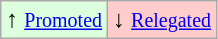<table class="wikitable" align="center">
<tr>
<td style="background:#ddffdd">↑ <small><a href='#'>Promoted</a></small></td>
<td style="background:#ffcccc">↓ <small><a href='#'>Relegated</a></small></td>
</tr>
</table>
